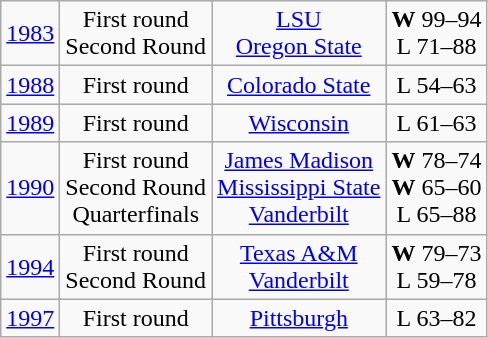<table class="wikitable">
<tr align="center">
<td><a href='#'>1983</a></td>
<td>First round<br>Second Round</td>
<td><a href='#'>LSU</a><br><a href='#'>Oregon State</a></td>
<td><strong>W</strong> 99–94<br>L 71–88</td>
</tr>
<tr align="center">
<td><a href='#'>1988</a></td>
<td>First round</td>
<td><a href='#'>Colorado State</a></td>
<td>L 54–63</td>
</tr>
<tr align="center">
<td><a href='#'>1989</a></td>
<td>First round</td>
<td><a href='#'>Wisconsin</a></td>
<td>L 61–63</td>
</tr>
<tr align="center">
<td><a href='#'>1990</a></td>
<td>First round<br>Second Round<br>Quarterfinals</td>
<td><a href='#'>James Madison</a><br><a href='#'>Mississippi State</a><br><a href='#'>Vanderbilt</a></td>
<td><strong>W</strong> 78–74<br><strong>W</strong> 65–60<br>L 65–88</td>
</tr>
<tr align="center">
<td><a href='#'>1994</a></td>
<td>First round<br>Second Round</td>
<td><a href='#'>Texas A&M</a><br><a href='#'>Vanderbilt</a></td>
<td><strong>W</strong> 79–73<br>L 59–78</td>
</tr>
<tr align="center">
<td><a href='#'>1997</a></td>
<td>First round</td>
<td><a href='#'>Pittsburgh</a></td>
<td>L 63–82</td>
</tr>
</table>
